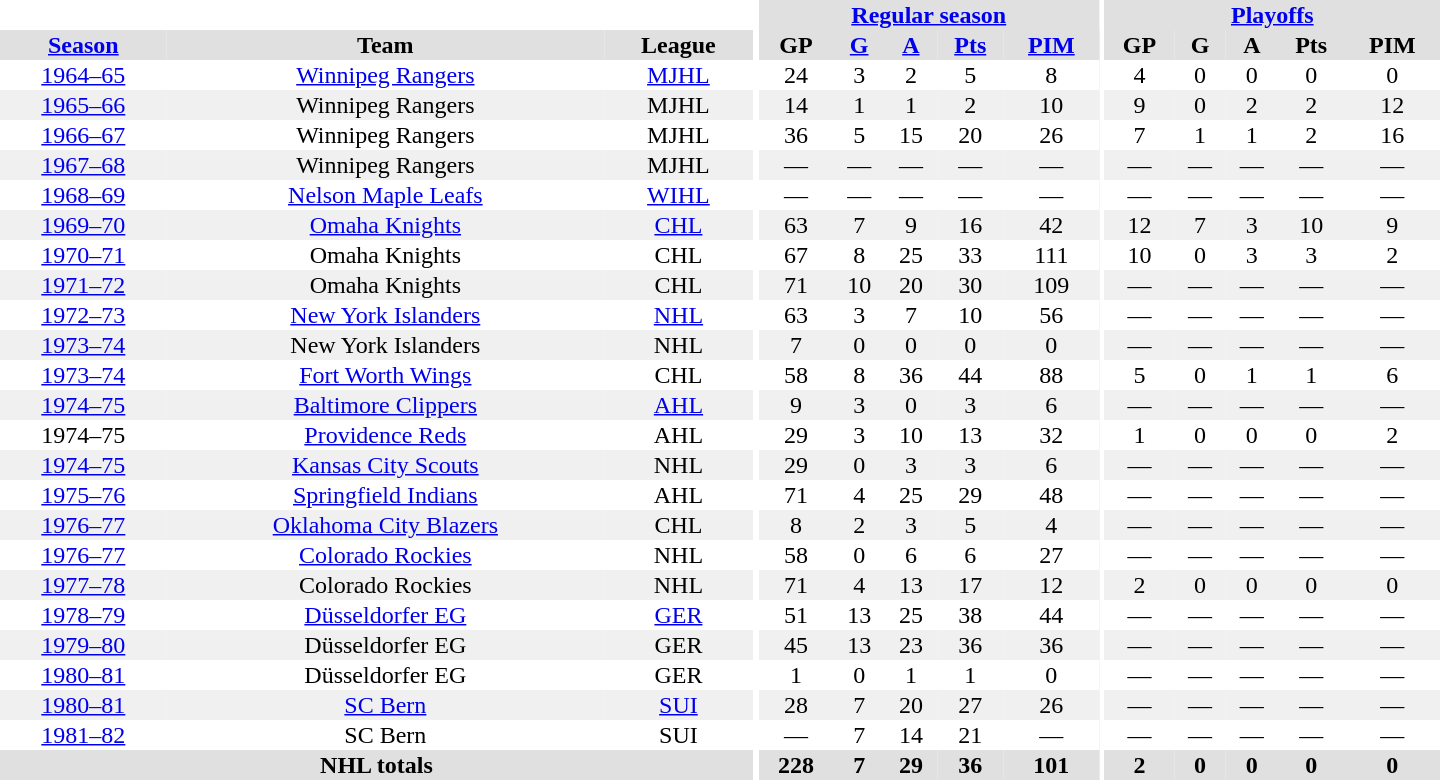<table border="0" cellpadding="1" cellspacing="0" style="text-align:center; width:60em">
<tr bgcolor="#e0e0e0">
<th colspan="3" bgcolor="#ffffff"></th>
<th rowspan="100" bgcolor="#ffffff"></th>
<th colspan="5"><a href='#'>Regular season</a></th>
<th rowspan="100" bgcolor="#ffffff"></th>
<th colspan="5"><a href='#'>Playoffs</a></th>
</tr>
<tr bgcolor="#e0e0e0">
<th><a href='#'>Season</a></th>
<th>Team</th>
<th>League</th>
<th>GP</th>
<th><a href='#'>G</a></th>
<th><a href='#'>A</a></th>
<th><a href='#'>Pts</a></th>
<th><a href='#'>PIM</a></th>
<th>GP</th>
<th>G</th>
<th>A</th>
<th>Pts</th>
<th>PIM</th>
</tr>
<tr>
<td><a href='#'>1964–65</a></td>
<td><a href='#'>Winnipeg Rangers</a></td>
<td><a href='#'>MJHL</a></td>
<td>24</td>
<td>3</td>
<td>2</td>
<td>5</td>
<td>8</td>
<td>4</td>
<td>0</td>
<td>0</td>
<td>0</td>
<td>0</td>
</tr>
<tr bgcolor="#f0f0f0">
<td><a href='#'>1965–66</a></td>
<td>Winnipeg Rangers</td>
<td>MJHL</td>
<td>14</td>
<td>1</td>
<td>1</td>
<td>2</td>
<td>10</td>
<td>9</td>
<td>0</td>
<td>2</td>
<td>2</td>
<td>12</td>
</tr>
<tr>
<td><a href='#'>1966–67</a></td>
<td>Winnipeg Rangers</td>
<td>MJHL</td>
<td>36</td>
<td>5</td>
<td>15</td>
<td>20</td>
<td>26</td>
<td>7</td>
<td>1</td>
<td>1</td>
<td>2</td>
<td>16</td>
</tr>
<tr bgcolor="#f0f0f0">
<td><a href='#'>1967–68</a></td>
<td>Winnipeg Rangers</td>
<td>MJHL</td>
<td>—</td>
<td>—</td>
<td>—</td>
<td>—</td>
<td>—</td>
<td>—</td>
<td>—</td>
<td>—</td>
<td>—</td>
<td>—</td>
</tr>
<tr>
<td><a href='#'>1968–69</a></td>
<td><a href='#'>Nelson Maple Leafs</a></td>
<td><a href='#'>WIHL</a></td>
<td>—</td>
<td>—</td>
<td>—</td>
<td>—</td>
<td>—</td>
<td>—</td>
<td>—</td>
<td>—</td>
<td>—</td>
<td>—</td>
</tr>
<tr bgcolor="#f0f0f0">
<td><a href='#'>1969–70</a></td>
<td><a href='#'>Omaha Knights</a></td>
<td><a href='#'>CHL</a></td>
<td>63</td>
<td>7</td>
<td>9</td>
<td>16</td>
<td>42</td>
<td>12</td>
<td>7</td>
<td>3</td>
<td>10</td>
<td>9</td>
</tr>
<tr>
<td><a href='#'>1970–71</a></td>
<td>Omaha Knights</td>
<td>CHL</td>
<td>67</td>
<td>8</td>
<td>25</td>
<td>33</td>
<td>111</td>
<td>10</td>
<td>0</td>
<td>3</td>
<td>3</td>
<td>2</td>
</tr>
<tr bgcolor="#f0f0f0">
<td><a href='#'>1971–72</a></td>
<td>Omaha Knights</td>
<td>CHL</td>
<td>71</td>
<td>10</td>
<td>20</td>
<td>30</td>
<td>109</td>
<td>—</td>
<td>—</td>
<td>—</td>
<td>—</td>
<td>—</td>
</tr>
<tr>
<td><a href='#'>1972–73</a></td>
<td><a href='#'>New York Islanders</a></td>
<td><a href='#'>NHL</a></td>
<td>63</td>
<td>3</td>
<td>7</td>
<td>10</td>
<td>56</td>
<td>—</td>
<td>—</td>
<td>—</td>
<td>—</td>
<td>—</td>
</tr>
<tr bgcolor="#f0f0f0">
<td><a href='#'>1973–74</a></td>
<td>New York Islanders</td>
<td>NHL</td>
<td>7</td>
<td>0</td>
<td>0</td>
<td>0</td>
<td>0</td>
<td>—</td>
<td>—</td>
<td>—</td>
<td>—</td>
<td>—</td>
</tr>
<tr>
<td><a href='#'>1973–74</a></td>
<td><a href='#'>Fort Worth Wings</a></td>
<td>CHL</td>
<td>58</td>
<td>8</td>
<td>36</td>
<td>44</td>
<td>88</td>
<td>5</td>
<td>0</td>
<td>1</td>
<td>1</td>
<td>6</td>
</tr>
<tr bgcolor="#f0f0f0">
<td><a href='#'>1974–75</a></td>
<td><a href='#'>Baltimore Clippers</a></td>
<td><a href='#'>AHL</a></td>
<td>9</td>
<td>3</td>
<td>0</td>
<td>3</td>
<td>6</td>
<td>—</td>
<td>—</td>
<td>—</td>
<td>—</td>
<td>—</td>
</tr>
<tr>
<td>1974–75</td>
<td><a href='#'>Providence Reds</a></td>
<td>AHL</td>
<td>29</td>
<td>3</td>
<td>10</td>
<td>13</td>
<td>32</td>
<td>1</td>
<td>0</td>
<td>0</td>
<td>0</td>
<td>2</td>
</tr>
<tr bgcolor="#f0f0f0">
<td><a href='#'>1974–75</a></td>
<td><a href='#'>Kansas City Scouts</a></td>
<td>NHL</td>
<td>29</td>
<td>0</td>
<td>3</td>
<td>3</td>
<td>6</td>
<td>—</td>
<td>—</td>
<td>—</td>
<td>—</td>
<td>—</td>
</tr>
<tr>
<td><a href='#'>1975–76</a></td>
<td><a href='#'>Springfield Indians</a></td>
<td>AHL</td>
<td>71</td>
<td>4</td>
<td>25</td>
<td>29</td>
<td>48</td>
<td>—</td>
<td>—</td>
<td>—</td>
<td>—</td>
<td>—</td>
</tr>
<tr bgcolor="#f0f0f0">
<td><a href='#'>1976–77</a></td>
<td><a href='#'>Oklahoma City Blazers</a></td>
<td>CHL</td>
<td>8</td>
<td>2</td>
<td>3</td>
<td>5</td>
<td>4</td>
<td>—</td>
<td>—</td>
<td>—</td>
<td>—</td>
<td>—</td>
</tr>
<tr>
<td><a href='#'>1976–77</a></td>
<td><a href='#'>Colorado Rockies</a></td>
<td>NHL</td>
<td>58</td>
<td>0</td>
<td>6</td>
<td>6</td>
<td>27</td>
<td>—</td>
<td>—</td>
<td>—</td>
<td>—</td>
<td>—</td>
</tr>
<tr bgcolor="#f0f0f0">
<td><a href='#'>1977–78</a></td>
<td>Colorado Rockies</td>
<td>NHL</td>
<td>71</td>
<td>4</td>
<td>13</td>
<td>17</td>
<td>12</td>
<td>2</td>
<td>0</td>
<td>0</td>
<td>0</td>
<td>0</td>
</tr>
<tr>
<td><a href='#'>1978–79</a></td>
<td><a href='#'>Düsseldorfer EG</a></td>
<td><a href='#'>GER</a></td>
<td>51</td>
<td>13</td>
<td>25</td>
<td>38</td>
<td>44</td>
<td>—</td>
<td>—</td>
<td>—</td>
<td>—</td>
<td>—</td>
</tr>
<tr bgcolor="#f0f0f0">
<td><a href='#'>1979–80</a></td>
<td>Düsseldorfer EG</td>
<td>GER</td>
<td>45</td>
<td>13</td>
<td>23</td>
<td>36</td>
<td>36</td>
<td>—</td>
<td>—</td>
<td>—</td>
<td>—</td>
<td>—</td>
</tr>
<tr>
<td><a href='#'>1980–81</a></td>
<td>Düsseldorfer EG</td>
<td>GER</td>
<td>1</td>
<td>0</td>
<td>1</td>
<td>1</td>
<td>0</td>
<td>—</td>
<td>—</td>
<td>—</td>
<td>—</td>
<td>—</td>
</tr>
<tr bgcolor="#f0f0f0">
<td><a href='#'>1980–81</a></td>
<td><a href='#'>SC Bern</a></td>
<td><a href='#'>SUI</a></td>
<td>28</td>
<td>7</td>
<td>20</td>
<td>27</td>
<td>26</td>
<td>—</td>
<td>—</td>
<td>—</td>
<td>—</td>
<td>—</td>
</tr>
<tr>
<td><a href='#'>1981–82</a></td>
<td>SC Bern</td>
<td>SUI</td>
<td>—</td>
<td>7</td>
<td>14</td>
<td>21</td>
<td>—</td>
<td>—</td>
<td>—</td>
<td>—</td>
<td>—</td>
<td>—</td>
</tr>
<tr bgcolor="#e0e0e0">
<th colspan="3">NHL totals</th>
<th>228</th>
<th>7</th>
<th>29</th>
<th>36</th>
<th>101</th>
<th>2</th>
<th>0</th>
<th>0</th>
<th>0</th>
<th>0</th>
</tr>
</table>
